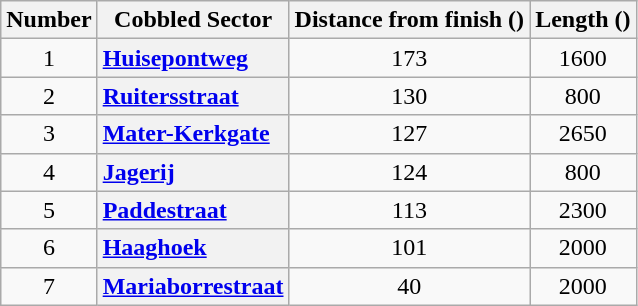<table class="wikitable plainrowheaders sortable" style="text-align:center;">
<tr>
<th scope="col">Number</th>
<th scope="col">Cobbled Sector</th>
<th scope="col">Distance from finish ()</th>
<th scope="col">Length ()</th>
</tr>
<tr>
<td>1</td>
<th scope="row" style="text-align: left;"><a href='#'>Huisepontweg</a></th>
<td>173</td>
<td>1600</td>
</tr>
<tr>
<td>2</td>
<th scope="row" style="text-align: left;"><a href='#'>Ruitersstraat</a></th>
<td>130</td>
<td>800</td>
</tr>
<tr>
<td>3</td>
<th scope="row" style="text-align: left;"><a href='#'>Mater-Kerkgate</a></th>
<td>127</td>
<td>2650</td>
</tr>
<tr>
<td>4</td>
<th scope="row" style="text-align: left;"><a href='#'>Jagerij</a></th>
<td>124</td>
<td>800</td>
</tr>
<tr>
<td>5</td>
<th scope="row" style="text-align: left;"><a href='#'>Paddestraat</a></th>
<td>113</td>
<td>2300</td>
</tr>
<tr>
<td>6</td>
<th scope="row" style="text-align: left;"><a href='#'>Haaghoek</a></th>
<td>101</td>
<td>2000</td>
</tr>
<tr>
<td>7</td>
<th scope="row" style="text-align: left;"><a href='#'>Mariaborrestraat</a></th>
<td>40</td>
<td>2000</td>
</tr>
</table>
